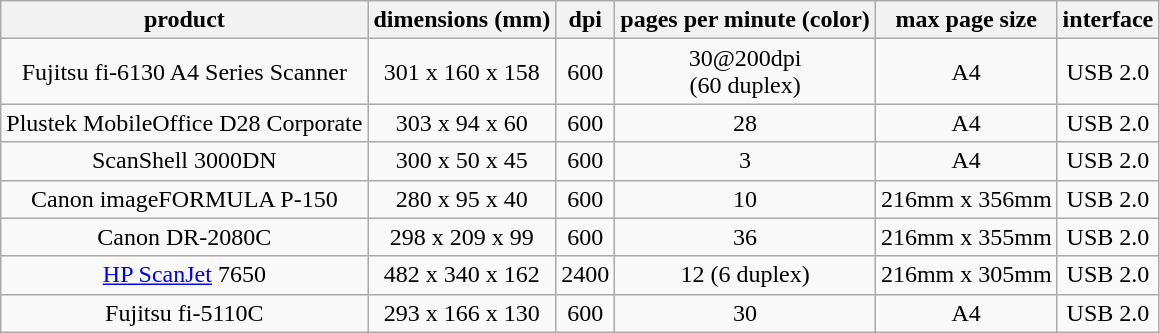<table class="wikitable">
<tr ---- align="center">
<th>product</th>
<th>dimensions (mm)</th>
<th>dpi</th>
<th>pages per minute (color)</th>
<th>max page size</th>
<th>interface</th>
</tr>
<tr ---- align="center">
<td>Fujitsu fi-6130 A4 Series Scanner </td>
<td>301 x 160 x 158</td>
<td>600</td>
<td>30@200dpi<br>(60 duplex)</td>
<td>A4</td>
<td>USB 2.0</td>
</tr>
<tr ---- align="center">
<td>Plustek MobileOffice D28 Corporate </td>
<td>303 x 94 x 60</td>
<td>600</td>
<td>28</td>
<td>A4</td>
<td>USB 2.0</td>
</tr>
<tr ---- align="center">
<td>ScanShell 3000DN </td>
<td>300 x 50 x 45</td>
<td>600</td>
<td>3</td>
<td>A4</td>
<td>USB 2.0</td>
</tr>
<tr ---- align="center">
<td>Canon imageFORMULA P-150 </td>
<td>280 x 95 x 40</td>
<td>600</td>
<td>10</td>
<td>216mm x 356mm</td>
<td>USB 2.0</td>
</tr>
<tr ---- align="center">
<td>Canon DR-2080C </td>
<td>298 x 209 x 99</td>
<td>600</td>
<td>36</td>
<td>216mm x 355mm</td>
<td>USB 2.0</td>
</tr>
<tr ---- align="center">
<td><a href='#'>HP ScanJet</a> 7650 </td>
<td>482 x 340 x 162</td>
<td>2400</td>
<td>12 (6 duplex)</td>
<td>216mm x 305mm</td>
<td>USB 2.0</td>
</tr>
<tr ---- align="center">
<td>Fujitsu fi-5110C</td>
<td>293 x 166 x 130</td>
<td>600</td>
<td>30</td>
<td>A4</td>
<td>USB 2.0</td>
</tr>
</table>
